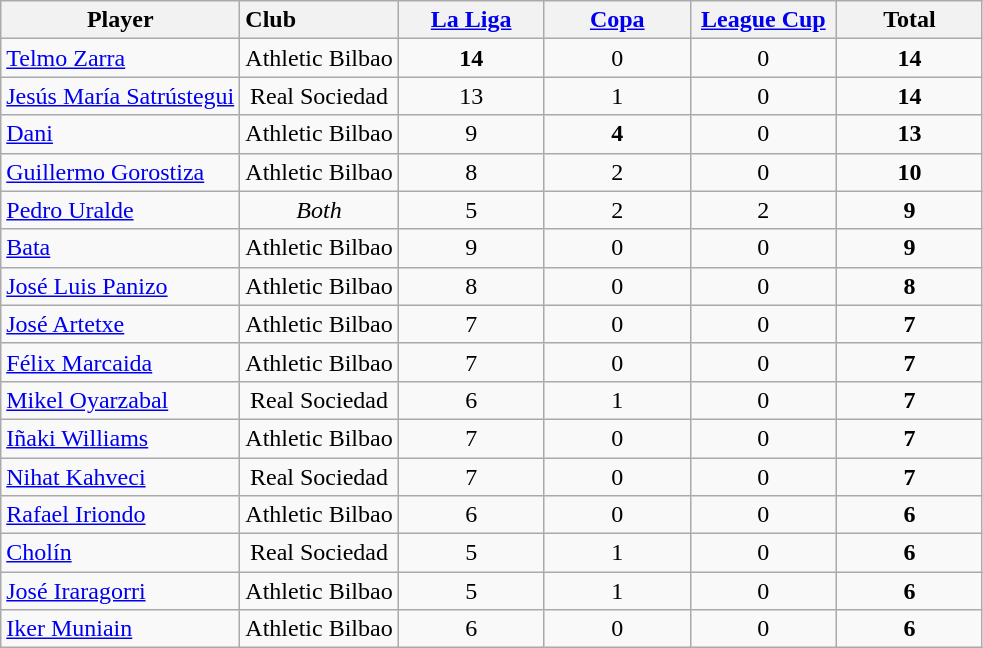<table class="wikitable sortable" style="text-align:center;margin-left:1em">
<tr>
<th>Player</th>
<th style="text-align:left;" style="width:100px;">Club</th>
<th width=90><a href='#'>La Liga</a></th>
<th width=90><a href='#'>Copa</a></th>
<th width=90><a href='#'>League Cup</a></th>
<th width=90>Total</th>
</tr>
<tr>
<td style="text-align:left;"> <a href='#'>Telmo Zarra</a></td>
<td>Athletic Bilbao</td>
<td><strong>14</strong></td>
<td>0</td>
<td>0</td>
<td><strong>14</strong></td>
</tr>
<tr>
<td style="text-align:left;"> <a href='#'>Jesús María Satrústegui</a></td>
<td>Real Sociedad</td>
<td>13</td>
<td>1</td>
<td>0</td>
<td><strong>14</strong></td>
</tr>
<tr>
<td style="text-align:left;"> <a href='#'>Dani</a></td>
<td>Athletic Bilbao</td>
<td>9</td>
<td><strong>4</strong></td>
<td>0</td>
<td><strong>13</strong></td>
</tr>
<tr>
<td style="text-align:left;"> <a href='#'>Guillermo Gorostiza</a></td>
<td>Athletic Bilbao</td>
<td>8</td>
<td>2</td>
<td>0</td>
<td><strong>10</strong></td>
</tr>
<tr>
<td style="text-align:left;"> <a href='#'>Pedro Uralde</a></td>
<td><em>Both</em></td>
<td>5</td>
<td>2</td>
<td>2</td>
<td><strong>9</strong></td>
</tr>
<tr>
<td style="text-align:left;"> <a href='#'>Bata</a></td>
<td>Athletic Bilbao</td>
<td>9</td>
<td>0</td>
<td>0</td>
<td><strong>9</strong></td>
</tr>
<tr>
<td style="text-align:left;"> <a href='#'>José Luis Panizo</a></td>
<td>Athletic Bilbao</td>
<td>8</td>
<td>0</td>
<td>0</td>
<td><strong>8</strong></td>
</tr>
<tr>
<td style="text-align:left;"> <a href='#'>José Artetxe</a></td>
<td>Athletic Bilbao</td>
<td>7</td>
<td>0</td>
<td>0</td>
<td><strong>7</strong></td>
</tr>
<tr>
<td style="text-align:left;"> <a href='#'>Félix Marcaida</a></td>
<td>Athletic Bilbao</td>
<td>7</td>
<td>0</td>
<td>0</td>
<td><strong>7</strong></td>
</tr>
<tr>
<td style="text-align:left;"> <a href='#'>Mikel Oyarzabal</a></td>
<td>Real Sociedad</td>
<td>6</td>
<td>1</td>
<td>0</td>
<td><strong>7</strong></td>
</tr>
<tr>
<td style="text-align:left;"> <a href='#'>Iñaki Williams</a></td>
<td>Athletic Bilbao</td>
<td>7</td>
<td>0</td>
<td>0</td>
<td><strong>7</strong></td>
</tr>
<tr>
<td style="text-align:left;"> <a href='#'>Nihat Kahveci</a></td>
<td>Real Sociedad</td>
<td>7</td>
<td>0</td>
<td>0</td>
<td><strong>7</strong></td>
</tr>
<tr>
<td style="text-align:left;"> <a href='#'>Rafael Iriondo</a></td>
<td>Athletic Bilbao</td>
<td>6</td>
<td>0</td>
<td>0</td>
<td><strong>6</strong></td>
</tr>
<tr>
<td style="text-align:left;"> <a href='#'>Cholín</a></td>
<td>Real Sociedad</td>
<td>5</td>
<td>1</td>
<td>0</td>
<td><strong>6</strong></td>
</tr>
<tr>
<td style="text-align:left;"> <a href='#'>José Iraragorri</a></td>
<td>Athletic Bilbao</td>
<td>5</td>
<td>1</td>
<td>0</td>
<td><strong>6</strong></td>
</tr>
<tr>
<td style="text-align:left;"> <a href='#'>Iker Muniain</a></td>
<td>Athletic Bilbao</td>
<td>6</td>
<td>0</td>
<td>0</td>
<td><strong>6</strong></td>
</tr>
</table>
